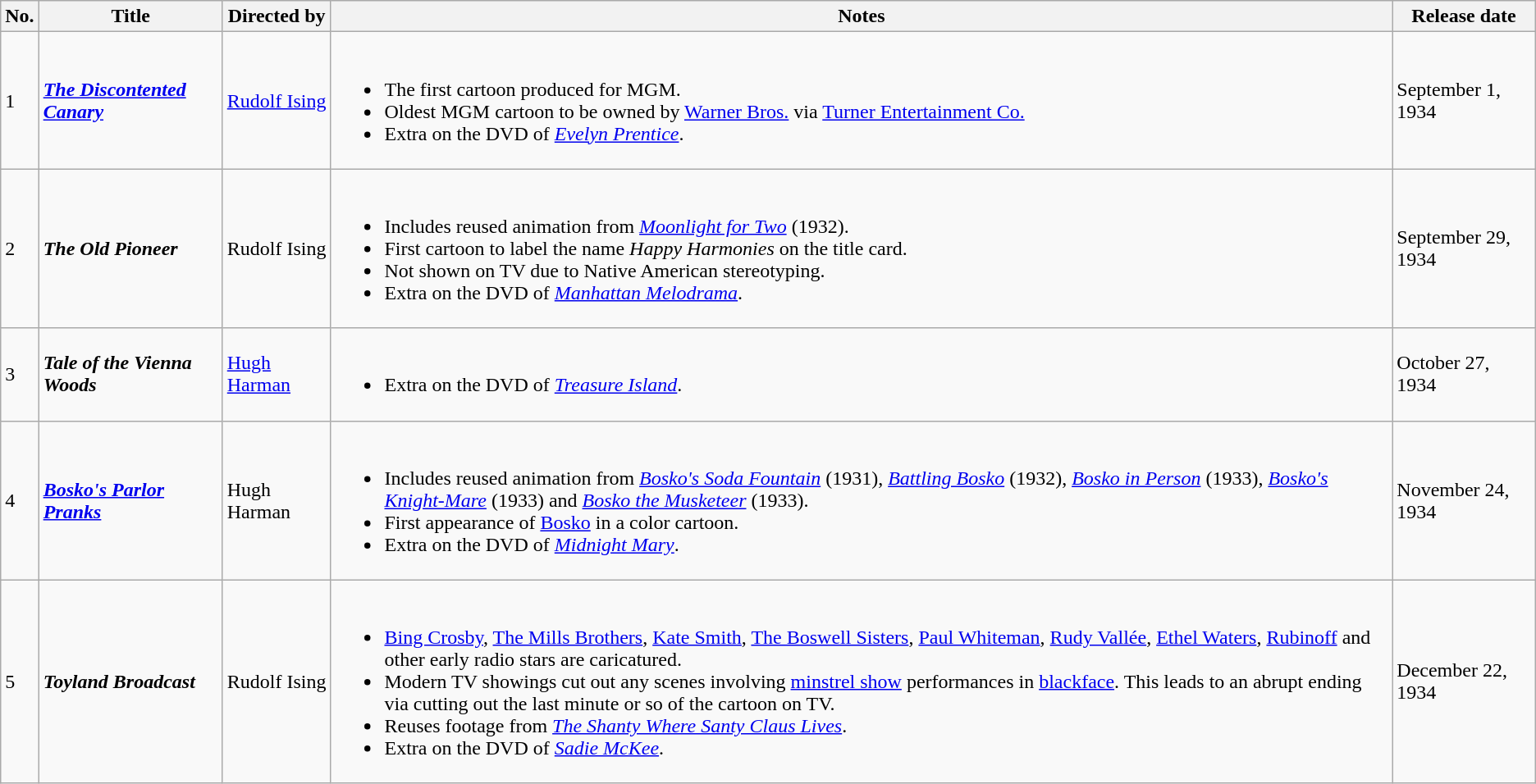<table class="wikitable">
<tr>
<th>No.</th>
<th>Title</th>
<th>Directed by</th>
<th>Notes</th>
<th>Release date</th>
</tr>
<tr>
<td>1</td>
<td><strong><em><a href='#'>The Discontented Canary</a></em></strong></td>
<td><a href='#'>Rudolf Ising</a></td>
<td><br><ul><li>The first cartoon produced for MGM.</li><li>Oldest MGM cartoon to be owned by <a href='#'>Warner Bros.</a> via <a href='#'>Turner Entertainment Co.</a></li><li>Extra on the DVD of <em><a href='#'>Evelyn Prentice</a></em>.</li></ul></td>
<td>September 1, 1934</td>
</tr>
<tr>
<td>2</td>
<td><strong><em>The Old Pioneer</em></strong></td>
<td>Rudolf Ising</td>
<td><br><ul><li>Includes reused animation from <em><a href='#'>Moonlight for Two</a></em> (1932).</li><li>First cartoon to label the name <em>Happy Harmonies</em> on the title card.</li><li>Not shown on TV due to Native American stereotyping.</li><li>Extra on the DVD of <em><a href='#'>Manhattan Melodrama</a></em>.</li></ul></td>
<td>September 29, 1934</td>
</tr>
<tr>
<td>3</td>
<td><strong><em>Tale of the Vienna Woods</em></strong></td>
<td><a href='#'>Hugh Harman</a></td>
<td><br><ul><li>Extra on the DVD of <em><a href='#'>Treasure Island</a></em>.</li></ul></td>
<td>October 27, 1934</td>
</tr>
<tr>
<td>4</td>
<td><strong><em><a href='#'>Bosko's Parlor Pranks</a></em></strong></td>
<td>Hugh Harman</td>
<td><br><ul><li>Includes reused animation from <em><a href='#'>Bosko's Soda Fountain</a></em> (1931), <em><a href='#'>Battling Bosko</a></em> (1932), <em><a href='#'>Bosko in Person</a></em> (1933), <em><a href='#'>Bosko's Knight-Mare</a></em> (1933) and <em><a href='#'>Bosko the Musketeer</a></em> (1933).</li><li>First appearance of <a href='#'>Bosko</a> in a color cartoon.</li><li>Extra on the DVD of <em><a href='#'>Midnight Mary</a></em>.</li></ul></td>
<td>November 24, 1934</td>
</tr>
<tr>
<td>5</td>
<td><strong><em>Toyland Broadcast</em></strong></td>
<td>Rudolf Ising</td>
<td><br><ul><li><a href='#'>Bing Crosby</a>, <a href='#'>The Mills Brothers</a>, <a href='#'>Kate Smith</a>, <a href='#'>The Boswell Sisters</a>, <a href='#'>Paul Whiteman</a>, <a href='#'>Rudy Vallée</a>, <a href='#'>Ethel Waters</a>, <a href='#'>Rubinoff</a> and other early radio stars are caricatured.</li><li>Modern TV showings cut out any scenes involving <a href='#'>minstrel show</a> performances in <a href='#'>blackface</a>. This leads to an abrupt ending via cutting out the last minute or so of the cartoon on TV.</li><li>Reuses footage from <em><a href='#'>The Shanty Where Santy Claus Lives</a></em>.</li><li>Extra on the DVD of <em><a href='#'>Sadie McKee</a></em>.</li></ul></td>
<td>December 22, 1934</td>
</tr>
</table>
